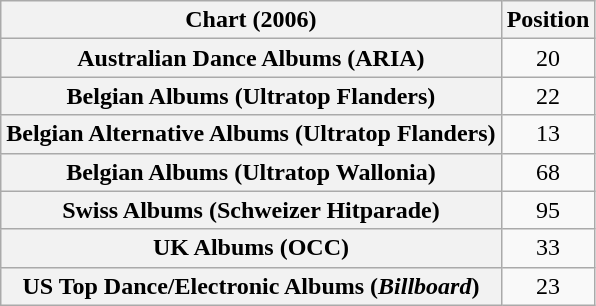<table class="wikitable plainrowheaders sortable">
<tr>
<th scope="col">Chart (2006)</th>
<th scope="col">Position</th>
</tr>
<tr>
<th scope="row">Australian Dance Albums (ARIA)</th>
<td align=center>20</td>
</tr>
<tr>
<th scope="row">Belgian Albums (Ultratop Flanders)</th>
<td align=center>22</td>
</tr>
<tr>
<th scope="row">Belgian Alternative Albums (Ultratop Flanders)</th>
<td align=center>13</td>
</tr>
<tr>
<th scope="row">Belgian Albums (Ultratop Wallonia)</th>
<td align=center>68</td>
</tr>
<tr>
<th scope="row">Swiss Albums (Schweizer Hitparade)</th>
<td align=center>95</td>
</tr>
<tr>
<th scope="row">UK Albums (OCC)</th>
<td align=center>33</td>
</tr>
<tr>
<th scope="row">US Top Dance/Electronic Albums (<em>Billboard</em>)</th>
<td align=center>23</td>
</tr>
</table>
